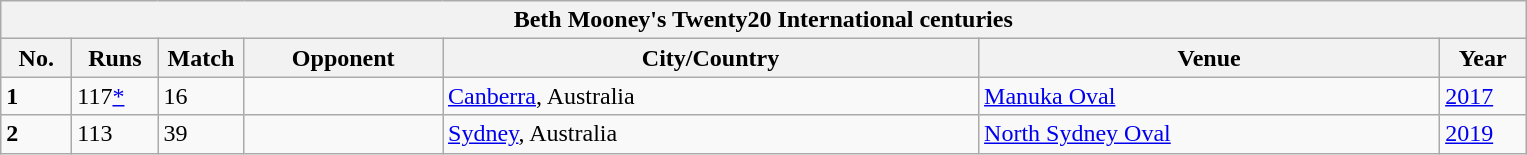<table class="wikitable">
<tr>
<th colspan="7">Beth Mooney's Twenty20 International centuries</th>
</tr>
<tr>
<th style="width:40px;">No.</th>
<th style="width:50px;">Runs</th>
<th style="width:50px;">Match</th>
<th style="width:125px;">Opponent</th>
<th style="width:350px;">City/Country</th>
<th style="width:300px;">Venue</th>
<th style="width:50px;">Year</th>
</tr>
<tr>
<td><strong>1</strong></td>
<td>117<a href='#'>*</a></td>
<td>16</td>
<td></td>
<td> <a href='#'>Canberra</a>, Australia</td>
<td><a href='#'>Manuka Oval</a></td>
<td><a href='#'>2017</a></td>
</tr>
<tr>
<td><strong>2</strong></td>
<td>113</td>
<td>39</td>
<td></td>
<td> <a href='#'>Sydney</a>, Australia</td>
<td><a href='#'>North Sydney Oval</a></td>
<td><a href='#'>2019</a></td>
</tr>
</table>
